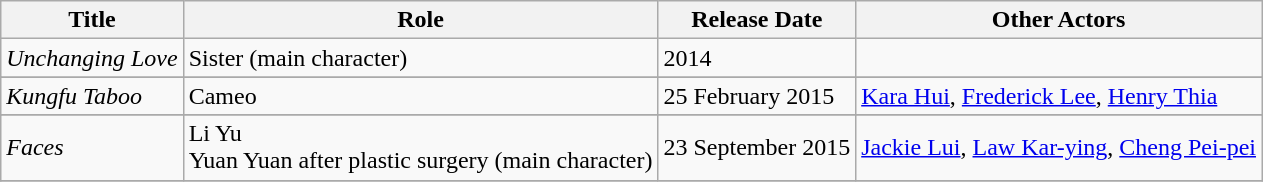<table class="wikitable">
<tr>
<th>Title</th>
<th>Role</th>
<th>Release Date</th>
<th>Other Actors</th>
</tr>
<tr>
<td><em>Unchanging Love</em></td>
<td>Sister (main character)</td>
<td> 2014</td>
<td></td>
</tr>
<tr>
</tr>
<tr>
<td><em>Kungfu Taboo</em></td>
<td>Cameo</td>
<td> 25 February 2015</td>
<td><a href='#'>Kara Hui</a>, <a href='#'>Frederick Lee</a>, <a href='#'>Henry Thia</a></td>
</tr>
<tr>
</tr>
<tr>
<td><em>Faces</em></td>
<td>Li Yu<br> Yuan Yuan after plastic surgery (main character)</td>
<td> 23 September 2015</td>
<td><a href='#'>Jackie Lui</a>, <a href='#'>Law Kar-ying</a>, <a href='#'>Cheng Pei-pei</a></td>
</tr>
<tr>
</tr>
</table>
